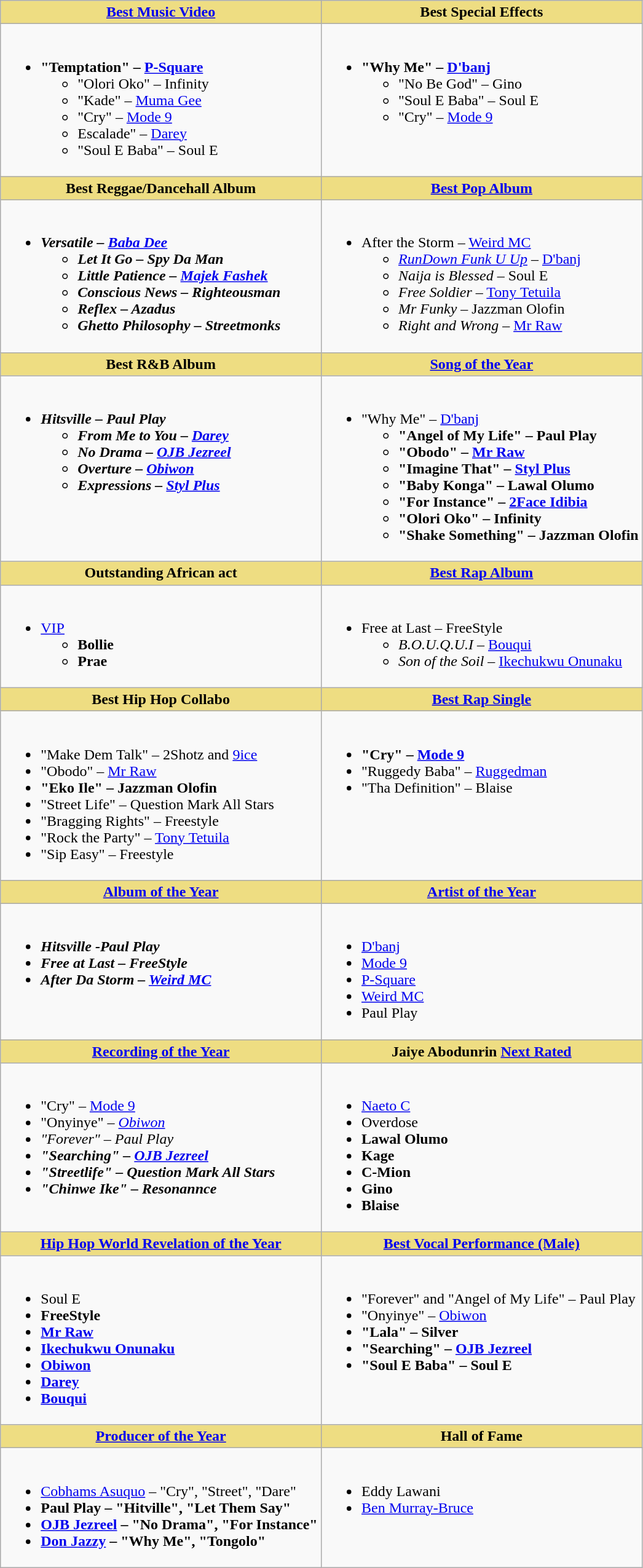<table class="wikitable">
<tr>
<th style="background:#EEDD82; width:50%"><a href='#'>Best Music Video</a></th>
<th style="background:#EEDD82; width:50%">Best Special Effects</th>
</tr>
<tr>
<td valign="top"><br><ul><li> <strong>"Temptation" – <a href='#'>P-Square</a></strong><ul><li>"Olori Oko" – Infinity</li><li>"Kade" – <a href='#'>Muma Gee</a></li><li>"Cry" – <a href='#'>Mode 9</a></li><li>Escalade" – <a href='#'>Darey</a></li><li>"Soul E Baba" – Soul E</li></ul></li></ul></td>
<td valign="top"><br><ul><li> <strong>"Why Me" – <a href='#'>D'banj</a></strong><ul><li>"No Be God" – Gino</li><li>"Soul E Baba" – Soul E</li><li>"Cry" – <a href='#'>Mode 9</a></li></ul></li></ul></td>
</tr>
<tr>
<th style="background:#EEDD82; width:50%">Best Reggae/Dancehall Album</th>
<th style="background:#EEDD82; width:50%"><a href='#'>Best Pop Album</a></th>
</tr>
<tr>
<td valign="top"><br><ul><li> <strong><em>Versatile<em> – <a href='#'>Baba Dee</a><strong><ul><li></em>Let It Go<em> – Spy Da Man</li><li></em>Little Patience<em> – <a href='#'>Majek Fashek</a></li><li></em>Conscious News<em> – Righteousman</li><li></em>Reflex<em> – Azadus</li><li></em>Ghetto Philosophy<em> – Streetmonks</li></ul></li></ul></td>
<td valign="top"><br><ul><li> </em></strong>After the Storm</em> – <a href='#'>Weird MC</a></strong><ul><li><em><a href='#'>RunDown Funk U Up</a></em> – <a href='#'>D'banj</a></li><li><em>Naija is Blessed</em> – Soul E</li><li><em>Free Soldier</em> – <a href='#'>Tony Tetuila</a></li><li><em>Mr Funky</em> – Jazzman Olofin</li><li><em>Right and Wrong</em> – <a href='#'>Mr Raw</a></li></ul></li></ul></td>
</tr>
<tr>
<th style="background:#EEDD82; width:50%">Best R&B Album</th>
<th style="background:#EEDD82; width:50%"><a href='#'>Song of the Year</a></th>
</tr>
<tr>
<td valign="top"><br><ul><li> <strong><em>Hitsville<em> – Paul Play<strong><ul><li></em>From Me to You<em> – <a href='#'>Darey</a></li><li></em>No Drama<em> – <a href='#'>OJB Jezreel</a></li><li></em>Overture<em> – <a href='#'>Obiwon</a></li><li></em>Expressions<em> – <a href='#'>Styl Plus</a></li></ul></li></ul></td>
<td valign="top"><br><ul><li> </strong>"Why Me" – <a href='#'>D'banj</a><strong><ul><li>"Angel of My Life" – Paul Play</li><li>"Obodo" – <a href='#'>Mr Raw</a> </li><li>"Imagine That" – <a href='#'>Styl Plus</a></li><li>"Baby Konga" – Lawal Olumo</li><li>"For Instance" – <a href='#'>2Face Idibia</a></li><li>"Olori Oko" – Infinity</li><li>"Shake Something" – Jazzman Olofin</li></ul></li></ul></td>
</tr>
<tr>
<th style="background:#EEDD82; width:50%">Outstanding African act</th>
<th style="background:#EEDD82; width:50%"><a href='#'>Best Rap Album</a></th>
</tr>
<tr>
<td valign="top"><br><ul><li> </strong><a href='#'>VIP</a><strong><ul><li>Bollie</li><li>Prae</li></ul></li></ul></td>
<td valign="top"><br><ul><li> </em></strong>Free at Last</em> – FreeStyle</strong><ul><li><em>B.O.U.Q.U.I</em> – <a href='#'>Bouqui</a></li><li><em>Son of the Soil</em> – <a href='#'>Ikechukwu Onunaku</a></li></ul></li></ul></td>
</tr>
<tr>
<th style="background:#EEDD82; width:50%">Best Hip Hop Collabo</th>
<th style="background:#EEDD82; width:50%"><a href='#'>Best Rap Single</a></th>
</tr>
<tr>
<td valign="top"><br><ul><li>"Make Dem Talk" – 2Shotz and <a href='#'>9ice</a></li><li>"Obodo" – <a href='#'>Mr Raw</a> </li><li><strong>"Eko Ile" – Jazzman Olofin </strong></li><li>"Street Life" – Question Mark All Stars</li><li>"Bragging Rights" – Freestyle </li><li>"Rock the Party" – <a href='#'>Tony Tetuila</a> </li><li>"Sip Easy" – Freestyle </li></ul></td>
<td valign="top"><br><ul><li><strong>"Cry" – <a href='#'>Mode 9</a> </strong></li><li>"Ruggedy Baba" – <a href='#'>Ruggedman</a></li><li>"Tha Definition" –  Blaise</li></ul></td>
</tr>
<tr>
<th style="background:#EEDD82; width:50%"><a href='#'>Album of the Year</a></th>
<th style="background:#EEDD82; width:50%"><a href='#'>Artist of the Year</a></th>
</tr>
<tr>
<td valign="top"><br><ul><li><strong><em>Hitsville<em> -Paul Play <strong></li><li></em>Free at Last<em> – FreeStyle</li><li></em>After Da Storm<em> – <a href='#'>Weird MC</a></li></ul></td>
<td valign="top"><br><ul><li><a href='#'>D'banj</a></li><li><a href='#'>Mode 9</a></li><li><a href='#'>P-Square</a></li><li><a href='#'>Weird MC</a></li><li></strong>Paul Play <strong></li></ul></td>
</tr>
<tr>
<th style="background:#EEDD82; width:50%"><a href='#'>Recording of the Year</a></th>
<th style="background:#EEDD82; width:50%">Jaiye Abodunrin <a href='#'>Next Rated</a></th>
</tr>
<tr>
<td valign="top"><br><ul><li>"Cry" – <a href='#'>Mode 9</a></li><li></em>"Onyinye"<em> – <a href='#'>Obiwon</a></li><li></strong>"Forever" – Paul Play <strong></li><li>"Searching" – <a href='#'>OJB Jezreel</a></li><li>"Streetlife" – Question Mark All Stars</li><li>"Chinwe Ike" – Resonannce</li></ul></td>
<td valign="top"><br><ul><li><a href='#'>Naeto C</a></li><li></strong>Overdose <strong></li><li>Lawal Olumo</li><li>Kage</li><li>C-Mion</li><li>Gino</li><li>Blaise</li></ul></td>
</tr>
<tr>
<th style="background:#EEDD82; width:50%"><a href='#'>Hip Hop World Revelation of the Year</a></th>
<th style="background:#EEDD82; width:50%"><a href='#'>Best Vocal Performance (Male)</a></th>
</tr>
<tr>
<td valign="top"><br><ul><li></strong>Soul E  <strong></li><li>FreeStyle</li><li><a href='#'>Mr Raw</a></li><li><a href='#'>Ikechukwu Onunaku</a></li><li><a href='#'>Obiwon</a></li><li><a href='#'>Darey</a></li><li><a href='#'>Bouqui</a></li></ul></td>
<td valign="top"><br><ul><li>"Forever" and "Angel of My Life" – Paul Play</li><li></strong>"Onyinye" – <a href='#'>Obiwon</a> <strong></li><li>"Lala" – Silver</li><li>"Searching" – <a href='#'>OJB Jezreel</a></li><li>"Soul E Baba" – Soul E</li></ul></td>
</tr>
<tr>
<th style="background:#EEDD82; width:50%"><a href='#'>Producer of the Year</a></th>
<th style="background:#EEDD82; width:50%">Hall of Fame</th>
</tr>
<tr>
<td valign="top"><br><ul><li></strong><a href='#'>Cobhams Asuquo</a> – "Cry", "Street", "Dare" <strong></li><li>Paul Play – "Hitville", "Let Them Say"</li><li><a href='#'>OJB Jezreel</a> – "No Drama", "For Instance"</li><li><a href='#'>Don Jazzy</a> – "Why Me", "Tongolo"</li></ul></td>
<td valign="top"><br><ul><li></strong>Eddy Lawani<strong></li><li></strong><a href='#'>Ben Murray-Bruce</a><strong></li></ul></td>
</tr>
</table>
